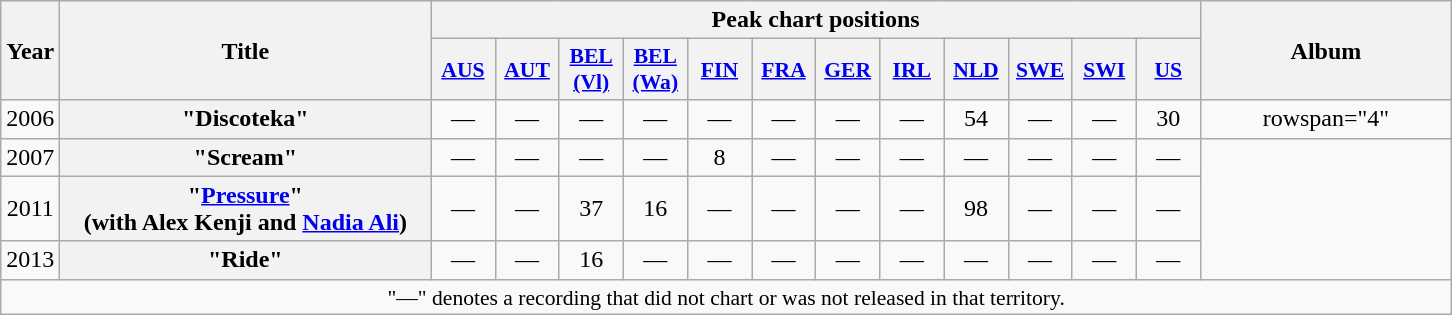<table class="wikitable plainrowheaders" style="text-align:center;">
<tr>
<th scope="col" rowspan="2" style="width:1em;">Year</th>
<th scope="col" rowspan="2" style="width:15em;">Title</th>
<th scope="col" colspan="12">Peak chart positions</th>
<th scope="col" rowspan="2" style="width:10em;">Album</th>
</tr>
<tr>
<th scope="col" style="width:2.5em;font-size:90%;"><a href='#'>AUS</a><br></th>
<th scope="col" style="width:2.5em;font-size:90%;"><a href='#'>AUT</a><br></th>
<th scope="col" style="width:2.5em;font-size:90%;"><a href='#'>BEL (Vl)</a><br></th>
<th scope="col" style="width:2.5em;font-size:90%;"><a href='#'>BEL (Wa)</a><br></th>
<th scope="col" style="width:2.5em;font-size:90%;"><a href='#'>FIN</a><br></th>
<th scope="col" style="width:2.5em;font-size:90%;"><a href='#'>FRA</a><br></th>
<th scope="col" style="width:2.5em;font-size:90%;"><a href='#'>GER</a><br></th>
<th scope="col" style="width:2.5em;font-size:90%;"><a href='#'>IRL</a><br></th>
<th scope="col" style="width:2.5em;font-size:90%;"><a href='#'>NLD</a><br></th>
<th scope="col" style="width:2.5em;font-size:90%;"><a href='#'>SWE</a><br></th>
<th scope="col" style="width:2.5em;font-size:90%;"><a href='#'>SWI</a><br></th>
<th scope="col" style="width:2.5em;font-size:90%;"><a href='#'>US</a><br></th>
</tr>
<tr>
<td rowspan="1">2006</td>
<th scope="row">"Discoteka"</th>
<td>—</td>
<td>—</td>
<td>—</td>
<td>—</td>
<td>—</td>
<td>—</td>
<td>—</td>
<td>—</td>
<td>54</td>
<td>—</td>
<td>—</td>
<td>30</td>
<td>rowspan="4" </td>
</tr>
<tr>
<td rowspan="1">2007</td>
<th scope="row">"Scream"</th>
<td>—</td>
<td>—</td>
<td>—</td>
<td>—</td>
<td>8</td>
<td>—</td>
<td>—</td>
<td>—</td>
<td>—</td>
<td>—</td>
<td>—</td>
<td>—</td>
</tr>
<tr>
<td rowspan="1">2011</td>
<th scope="row">"<a href='#'>Pressure</a>" <br><span>(with Alex Kenji and <a href='#'>Nadia Ali</a>)</span></th>
<td>—</td>
<td>—</td>
<td>37</td>
<td>16</td>
<td>—</td>
<td>—</td>
<td>—</td>
<td>—</td>
<td>98</td>
<td>—</td>
<td>—</td>
<td>—</td>
</tr>
<tr>
<td rowspan="1">2013</td>
<th scope="row">"Ride"</th>
<td>—</td>
<td>—</td>
<td>16</td>
<td>—</td>
<td>—</td>
<td>—</td>
<td>—</td>
<td>—</td>
<td>—</td>
<td>—</td>
<td>—</td>
<td>—</td>
</tr>
<tr>
<td colspan="16" style="font-size:90%">"—" denotes a recording that did not chart or was not released in that territory.</td>
</tr>
</table>
